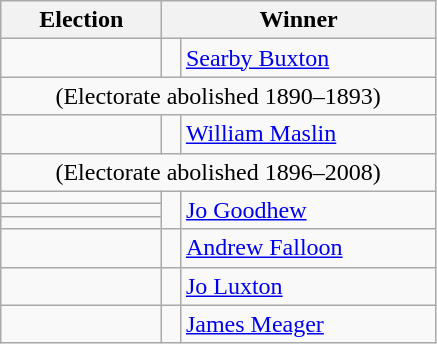<table class=wikitable>
<tr>
<th width=100>Election</th>
<th width=175 colspan=2>Winner</th>
</tr>
<tr>
<td></td>
<td width=5 bgcolor=></td>
<td><a href='#'>Searby Buxton</a></td>
</tr>
<tr>
<td colspan=3 align=center><span>(Electorate abolished 1890–1893)</span></td>
</tr>
<tr>
<td></td>
<td bgcolor=></td>
<td><a href='#'>William Maslin</a></td>
</tr>
<tr>
<td colspan=3 align=center><span>(Electorate abolished 1896–2008)</span></td>
</tr>
<tr>
<td></td>
<td rowspan=3 bgcolor=></td>
<td rowspan=3><a href='#'>Jo Goodhew</a></td>
</tr>
<tr>
<td></td>
</tr>
<tr>
<td></td>
</tr>
<tr>
<td></td>
<td bgcolor=></td>
<td><a href='#'>Andrew Falloon</a></td>
</tr>
<tr>
<td></td>
<td width=5 bgcolor=></td>
<td><a href='#'>Jo Luxton</a></td>
</tr>
<tr>
<td></td>
<td width=5 bgcolor=></td>
<td><a href='#'>James Meager</a></td>
</tr>
</table>
